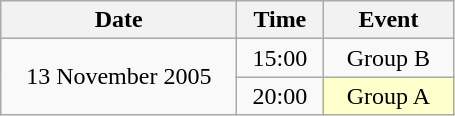<table class = "wikitable" style="text-align:center;">
<tr>
<th width=150>Date</th>
<th width=50>Time</th>
<th width=80>Event</th>
</tr>
<tr>
<td rowspan=2>13 November 2005</td>
<td>15:00</td>
<td>Group B</td>
</tr>
<tr>
<td>20:00</td>
<td bgcolor=ffffcc>Group A</td>
</tr>
</table>
